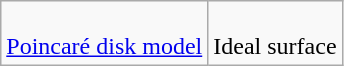<table class=wikitable>
<tr>
<td><br><a href='#'>Poincaré disk model</a></td>
<td><br>Ideal surface</td>
</tr>
</table>
